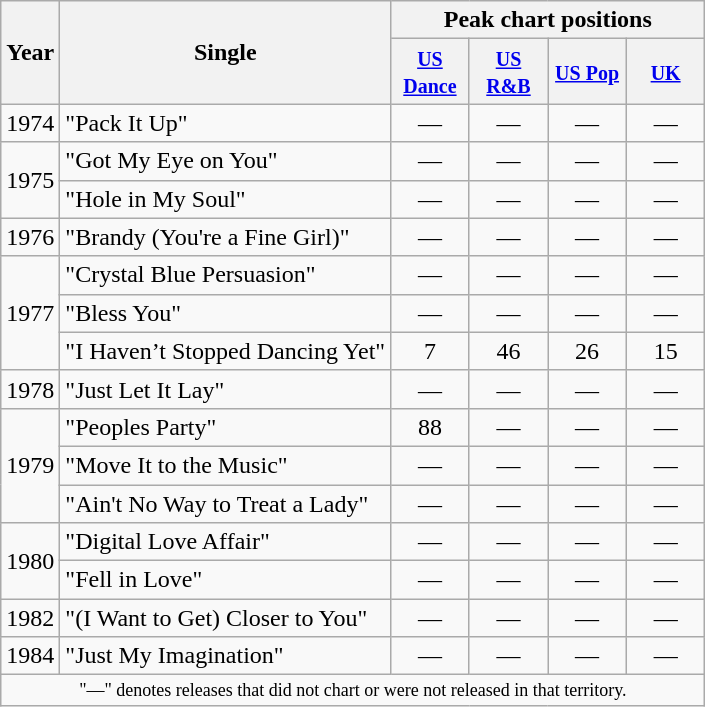<table class="wikitable">
<tr>
<th scope="col" rowspan="2">Year</th>
<th scope="col" rowspan="2">Single</th>
<th scope="col" colspan="4">Peak chart positions</th>
</tr>
<tr>
<th style="width:45px;"><small><a href='#'>US Dance</a></small><br></th>
<th style="width:45px;"><small><a href='#'>US R&B</a></small><br></th>
<th style="width:45px;"><small><a href='#'>US Pop</a></small><br></th>
<th style="width:45px;"><small><a href='#'>UK</a></small><br></th>
</tr>
<tr>
<td rowspan="1">1974</td>
<td>"Pack It Up"</td>
<td align=center>―</td>
<td align=center>―</td>
<td align=center>―</td>
<td align=center>―</td>
</tr>
<tr>
<td rowspan="2">1975</td>
<td>"Got My Eye on You"</td>
<td align=center>―</td>
<td align=center>―</td>
<td align=center>―</td>
<td align=center>―</td>
</tr>
<tr>
<td>"Hole in My Soul"</td>
<td align=center>―</td>
<td align=center>―</td>
<td align=center>―</td>
<td align=center>―</td>
</tr>
<tr>
<td rowspan="1">1976</td>
<td>"Brandy (You're a Fine Girl)"</td>
<td align=center>―</td>
<td align=center>―</td>
<td align=center>―</td>
<td align=center>―</td>
</tr>
<tr>
<td rowspan="3">1977</td>
<td>"Crystal Blue Persuasion"</td>
<td align=center>―</td>
<td align=center>―</td>
<td align=center>―</td>
<td align=center>―</td>
</tr>
<tr>
<td>"Bless You"</td>
<td align=center>―</td>
<td align=center>―</td>
<td align=center>―</td>
<td align=center>―</td>
</tr>
<tr>
<td>"I Haven’t Stopped Dancing Yet"</td>
<td align=center>7</td>
<td align=center>46</td>
<td align=center>26</td>
<td align=center>15</td>
</tr>
<tr>
<td rowspan="1">1978</td>
<td>"Just Let It Lay"</td>
<td align=center>―</td>
<td align=center>―</td>
<td align=center>―</td>
<td align=center>―</td>
</tr>
<tr>
<td rowspan="3">1979</td>
<td>"Peoples Party"</td>
<td align=center>88</td>
<td align=center>―</td>
<td align=center>―</td>
<td align=center>―</td>
</tr>
<tr>
<td>"Move It to the Music"</td>
<td align=center>―</td>
<td align=center>―</td>
<td align=center>―</td>
<td align=center>―</td>
</tr>
<tr>
<td>"Ain't No Way to Treat a Lady"</td>
<td align=center>―</td>
<td align=center>―</td>
<td align=center>―</td>
<td align=center>―</td>
</tr>
<tr>
<td rowspan="2">1980</td>
<td>"Digital Love Affair"</td>
<td align=center>―</td>
<td align=center>―</td>
<td align=center>―</td>
<td align=center>―</td>
</tr>
<tr>
<td>"Fell in Love"</td>
<td align=center>―</td>
<td align=center>―</td>
<td align=center>―</td>
<td align=center>―</td>
</tr>
<tr>
<td rowspan="1">1982</td>
<td>"(I Want to Get) Closer to You"</td>
<td align=center>―</td>
<td align=center>―</td>
<td align=center>―</td>
<td align=center>―</td>
</tr>
<tr>
<td rowspan="1">1984</td>
<td>"Just My Imagination"</td>
<td align=center>―</td>
<td align=center>―</td>
<td align=center>―</td>
<td align=center>―</td>
</tr>
<tr>
<td colspan="6" style="text-align:center; font-size:9pt;">"—" denotes releases that did not chart or were not released in that territory.</td>
</tr>
</table>
